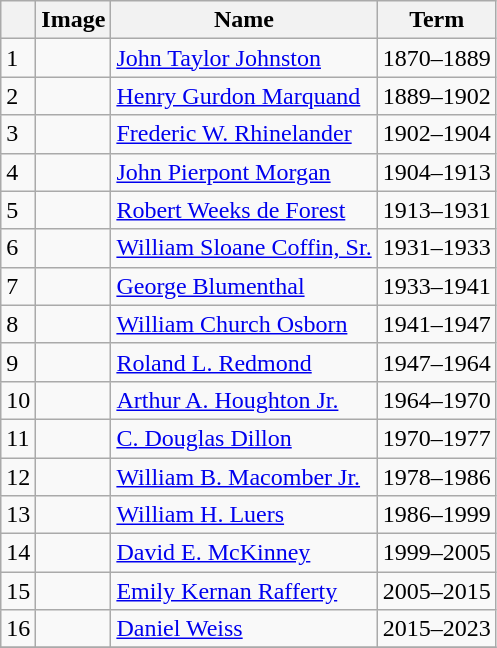<table class="wikitable">
<tr>
<th></th>
<th>Image</th>
<th>Name</th>
<th>Term</th>
</tr>
<tr>
<td>1</td>
<td></td>
<td><a href='#'>John Taylor Johnston</a></td>
<td>1870–1889</td>
</tr>
<tr>
<td>2</td>
<td></td>
<td><a href='#'>Henry Gurdon Marquand</a></td>
<td>1889–1902</td>
</tr>
<tr>
<td>3</td>
<td></td>
<td><a href='#'>Frederic W. Rhinelander</a></td>
<td>1902–1904</td>
</tr>
<tr>
<td>4</td>
<td></td>
<td><a href='#'>John Pierpont Morgan</a></td>
<td>1904–1913</td>
</tr>
<tr>
<td>5</td>
<td></td>
<td><a href='#'>Robert Weeks de Forest</a></td>
<td>1913–1931</td>
</tr>
<tr>
<td>6</td>
<td></td>
<td><a href='#'>William Sloane Coffin, Sr.</a></td>
<td>1931–1933</td>
</tr>
<tr>
<td>7</td>
<td></td>
<td><a href='#'>George Blumenthal</a></td>
<td>1933–1941</td>
</tr>
<tr>
<td>8</td>
<td></td>
<td><a href='#'>William Church Osborn</a></td>
<td>1941–1947</td>
</tr>
<tr>
<td>9</td>
<td></td>
<td><a href='#'>Roland L. Redmond</a></td>
<td>1947–1964</td>
</tr>
<tr>
<td>10</td>
<td></td>
<td><a href='#'>Arthur A. Houghton Jr.</a></td>
<td>1964–1970</td>
</tr>
<tr>
<td>11</td>
<td></td>
<td><a href='#'>C. Douglas Dillon</a></td>
<td>1970–1977</td>
</tr>
<tr>
<td>12</td>
<td></td>
<td><a href='#'>William B. Macomber Jr.</a></td>
<td>1978–1986</td>
</tr>
<tr>
<td>13</td>
<td></td>
<td><a href='#'>William H. Luers</a></td>
<td>1986–1999</td>
</tr>
<tr>
<td>14</td>
<td></td>
<td><a href='#'>David E. McKinney</a></td>
<td>1999–2005</td>
</tr>
<tr>
<td>15</td>
<td></td>
<td><a href='#'>Emily Kernan Rafferty</a></td>
<td>2005–2015</td>
</tr>
<tr>
<td>16</td>
<td></td>
<td><a href='#'>Daniel Weiss</a></td>
<td>2015–2023</td>
</tr>
<tr>
</tr>
</table>
